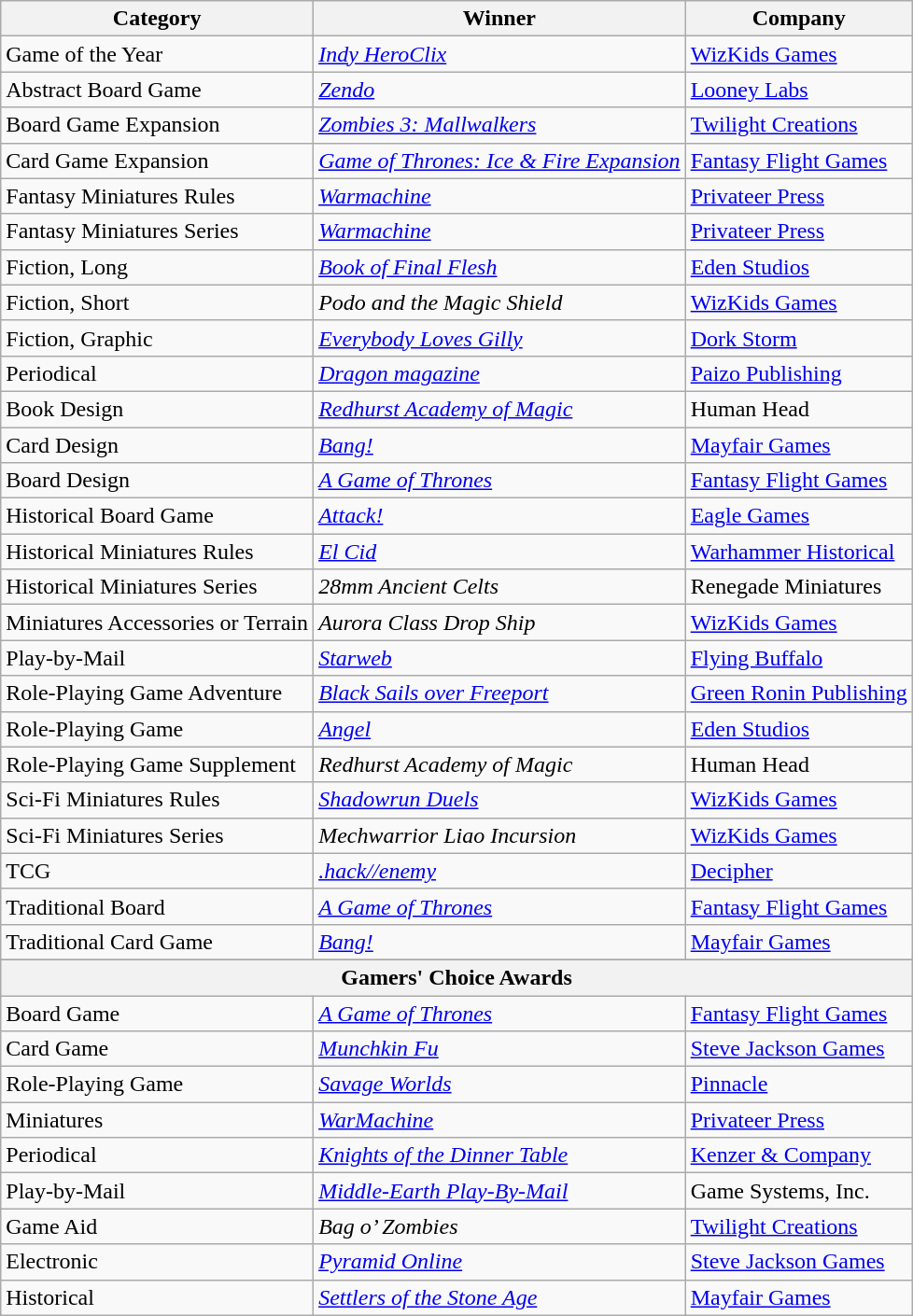<table class="wikitable">
<tr>
<th>Category</th>
<th>Winner</th>
<th>Company</th>
</tr>
<tr>
<td>Game of the Year</td>
<td><em><a href='#'>Indy HeroClix</a></em></td>
<td><a href='#'>WizKids Games</a></td>
</tr>
<tr>
<td>Abstract Board Game</td>
<td><em><a href='#'>Zendo</a></em></td>
<td><a href='#'>Looney Labs</a></td>
</tr>
<tr>
<td>Board Game Expansion</td>
<td><em><a href='#'>Zombies 3: Mallwalkers</a></em></td>
<td><a href='#'>Twilight Creations</a></td>
</tr>
<tr>
<td>Card Game Expansion</td>
<td><em><a href='#'>Game of Thrones: Ice & Fire Expansion</a></em></td>
<td><a href='#'>Fantasy Flight Games</a></td>
</tr>
<tr>
<td>Fantasy Miniatures Rules</td>
<td><em><a href='#'>Warmachine</a></em></td>
<td><a href='#'>Privateer Press</a></td>
</tr>
<tr>
<td>Fantasy Miniatures Series</td>
<td><em><a href='#'>Warmachine</a></em></td>
<td><a href='#'>Privateer Press</a></td>
</tr>
<tr>
<td>Fiction, Long</td>
<td><em><a href='#'>Book of Final Flesh</a></em></td>
<td><a href='#'>Eden Studios</a></td>
</tr>
<tr>
<td>Fiction, Short</td>
<td><em>Podo and the Magic Shield</em></td>
<td><a href='#'>WizKids Games</a></td>
</tr>
<tr>
<td>Fiction, Graphic</td>
<td><em><a href='#'>Everybody Loves Gilly</a></em></td>
<td><a href='#'>Dork Storm</a></td>
</tr>
<tr>
<td>Periodical</td>
<td><em><a href='#'>Dragon magazine</a></em></td>
<td><a href='#'>Paizo Publishing</a></td>
</tr>
<tr>
<td>Book Design</td>
<td><em><a href='#'>Redhurst Academy of Magic</a></em></td>
<td>Human Head</td>
</tr>
<tr>
<td>Card Design</td>
<td><em><a href='#'>Bang!</a></em></td>
<td><a href='#'>Mayfair Games</a></td>
</tr>
<tr>
<td>Board Design</td>
<td><em><a href='#'>A Game of Thrones</a></em></td>
<td><a href='#'>Fantasy Flight Games</a></td>
</tr>
<tr>
<td>Historical Board Game</td>
<td><em><a href='#'>Attack!</a></em></td>
<td><a href='#'>Eagle Games</a></td>
</tr>
<tr>
<td>Historical Miniatures Rules</td>
<td><em><a href='#'>El Cid</a></em></td>
<td><a href='#'>Warhammer Historical</a></td>
</tr>
<tr>
<td>Historical Miniatures Series</td>
<td><em>28mm Ancient Celts</em></td>
<td>Renegade Miniatures</td>
</tr>
<tr>
<td>Miniatures Accessories or Terrain</td>
<td><em>Aurora Class Drop Ship</em></td>
<td><a href='#'>WizKids Games</a></td>
</tr>
<tr>
<td>Play-by-Mail</td>
<td><em><a href='#'>Starweb</a></em></td>
<td><a href='#'>Flying Buffalo</a></td>
</tr>
<tr>
<td>Role-Playing Game Adventure</td>
<td><em><a href='#'>Black Sails over Freeport</a></em></td>
<td><a href='#'>Green Ronin Publishing</a></td>
</tr>
<tr>
<td>Role-Playing Game</td>
<td><em><a href='#'>Angel</a></em></td>
<td><a href='#'>Eden Studios</a></td>
</tr>
<tr>
<td>Role-Playing Game Supplement</td>
<td><em>Redhurst Academy of Magic</em></td>
<td>Human Head</td>
</tr>
<tr>
<td>Sci-Fi Miniatures Rules</td>
<td><em><a href='#'>Shadowrun Duels</a></em></td>
<td><a href='#'>WizKids Games</a></td>
</tr>
<tr>
<td>Sci-Fi Miniatures Series</td>
<td><em>Mechwarrior Liao Incursion</em></td>
<td><a href='#'>WizKids Games</a></td>
</tr>
<tr>
<td>TCG</td>
<td><em><a href='#'>.hack//enemy</a></em></td>
<td><a href='#'>Decipher</a></td>
</tr>
<tr>
<td>Traditional Board</td>
<td><em><a href='#'>A Game of Thrones</a></em></td>
<td><a href='#'>Fantasy Flight Games</a></td>
</tr>
<tr>
<td>Traditional Card Game</td>
<td><em><a href='#'>Bang!</a></em></td>
<td><a href='#'>Mayfair Games</a></td>
</tr>
<tr>
</tr>
<tr>
<th colspan="3">Gamers' Choice Awards</th>
</tr>
<tr>
<td>Board Game</td>
<td><em><a href='#'>A Game of Thrones</a></em></td>
<td><a href='#'>Fantasy Flight Games</a></td>
</tr>
<tr>
<td>Card Game</td>
<td><em><a href='#'>Munchkin Fu</a></em></td>
<td><a href='#'>Steve Jackson Games</a></td>
</tr>
<tr>
<td>Role-Playing Game</td>
<td><em><a href='#'>Savage Worlds</a></em></td>
<td><a href='#'>Pinnacle</a></td>
</tr>
<tr>
<td>Miniatures</td>
<td><em><a href='#'>WarMachine</a></em></td>
<td><a href='#'>Privateer Press</a></td>
</tr>
<tr>
<td>Periodical</td>
<td><em><a href='#'>Knights of the Dinner Table</a></em></td>
<td><a href='#'>Kenzer & Company</a></td>
</tr>
<tr>
<td>Play-by-Mail</td>
<td><em><a href='#'>Middle-Earth Play-By-Mail</a></em></td>
<td>Game Systems, Inc.</td>
</tr>
<tr>
<td>Game Aid</td>
<td><em>Bag o’ Zombies</em></td>
<td><a href='#'>Twilight Creations</a></td>
</tr>
<tr>
<td>Electronic</td>
<td><em><a href='#'>Pyramid Online</a></em></td>
<td><a href='#'>Steve Jackson Games</a></td>
</tr>
<tr>
<td>Historical</td>
<td><em><a href='#'>Settlers of the Stone Age</a></em></td>
<td><a href='#'>Mayfair Games</a></td>
</tr>
</table>
